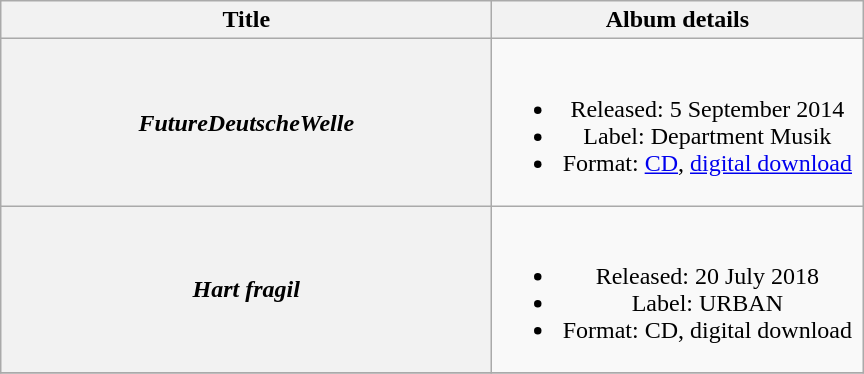<table class="wikitable plainrowheaders" style="text-align:center;">
<tr>
<th scope="col" rowspan="1" style="width: 20em;">Title</th>
<th scope="col" rowspan="1" style="width: 15em;">Album details</th>
</tr>
<tr>
<th scope="row"><em>FutureDeutscheWelle</em></th>
<td><br><ul><li>Released: 5 September 2014</li><li>Label: Department Musik</li><li>Format: <a href='#'>CD</a>, <a href='#'>digital download</a></li></ul></td>
</tr>
<tr>
<th scope="row"><em>Hart fragil</em></th>
<td><br><ul><li>Released: 20 July 2018</li><li>Label: URBAN</li><li>Format: CD, digital download</li></ul></td>
</tr>
<tr>
</tr>
</table>
